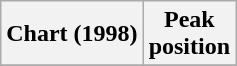<table class="wikitable sortable plainrowheaders" style="text-align:center">
<tr>
<th scope="col">Chart (1998)</th>
<th scope="col">Peak<br>position</th>
</tr>
<tr>
</tr>
</table>
